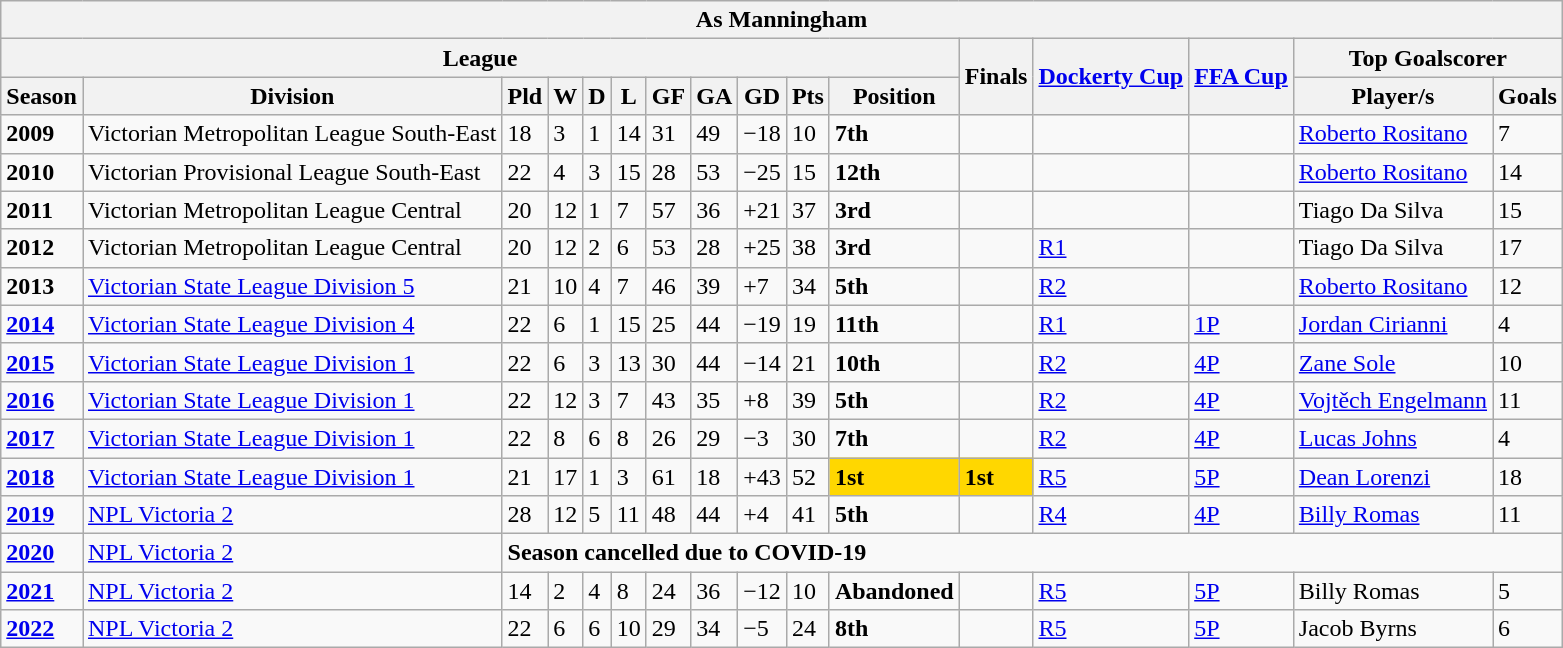<table class="wikitable">
<tr>
<th colspan="16">As Manningham</th>
</tr>
<tr>
<th colspan="11">League</th>
<th rowspan="2">Finals</th>
<th rowspan="2"><a href='#'>Dockerty Cup</a></th>
<th rowspan="2"><a href='#'>FFA Cup</a></th>
<th colspan="2">Top Goalscorer</th>
</tr>
<tr>
<th>Season</th>
<th>Division</th>
<th>Pld</th>
<th>W</th>
<th>D</th>
<th>L</th>
<th>GF</th>
<th>GA</th>
<th>GD</th>
<th>Pts</th>
<th>Position</th>
<th>Player/s</th>
<th>Goals</th>
</tr>
<tr>
<td><strong>2009</strong></td>
<td>Victorian Metropolitan League South-East</td>
<td>18</td>
<td>3</td>
<td>1</td>
<td>14</td>
<td>31</td>
<td>49</td>
<td>−18</td>
<td>10</td>
<td><strong>7th</strong></td>
<td></td>
<td></td>
<td></td>
<td><a href='#'>Roberto Rositano</a></td>
<td>7</td>
</tr>
<tr>
<td><strong>2010</strong></td>
<td>Victorian Provisional League South-East</td>
<td>22</td>
<td>4</td>
<td>3</td>
<td>15</td>
<td>28</td>
<td>53</td>
<td>−25</td>
<td>15</td>
<td><strong>12th</strong></td>
<td></td>
<td></td>
<td></td>
<td><a href='#'>Roberto Rositano</a></td>
<td>14</td>
</tr>
<tr>
<td><strong>2011</strong></td>
<td>Victorian Metropolitan League Central</td>
<td>20</td>
<td>12</td>
<td>1</td>
<td>7</td>
<td>57</td>
<td>36</td>
<td>+21</td>
<td>37</td>
<td><strong>3rd</strong></td>
<td></td>
<td></td>
<td></td>
<td>Tiago Da Silva</td>
<td>15</td>
</tr>
<tr>
<td><strong>2012</strong></td>
<td>Victorian Metropolitan League Central</td>
<td>20</td>
<td>12</td>
<td>2</td>
<td>6</td>
<td>53</td>
<td>28</td>
<td>+25</td>
<td>38</td>
<td><strong>3rd</strong></td>
<td></td>
<td><a href='#'>R1</a></td>
<td></td>
<td>Tiago Da Silva</td>
<td>17</td>
</tr>
<tr>
<td><strong>2013</strong></td>
<td><a href='#'>Victorian State League Division 5</a></td>
<td>21</td>
<td>10</td>
<td>4</td>
<td>7</td>
<td>46</td>
<td>39</td>
<td>+7</td>
<td>34</td>
<td><strong>5th</strong></td>
<td></td>
<td><a href='#'>R2</a></td>
<td></td>
<td><a href='#'>Roberto Rositano</a></td>
<td>12</td>
</tr>
<tr>
<td><a href='#'><strong>2014</strong></a></td>
<td><a href='#'>Victorian State League Division 4</a></td>
<td>22</td>
<td>6</td>
<td>1</td>
<td>15</td>
<td>25</td>
<td>44</td>
<td>−19</td>
<td>19</td>
<td><strong>11th</strong></td>
<td></td>
<td><a href='#'>R1</a></td>
<td><a href='#'>1P</a></td>
<td><a href='#'>Jordan Cirianni</a></td>
<td>4</td>
</tr>
<tr>
<td><a href='#'><strong>2015</strong></a></td>
<td><a href='#'>Victorian State League Division 1</a></td>
<td>22</td>
<td>6</td>
<td>3</td>
<td>13</td>
<td>30</td>
<td>44</td>
<td>−14</td>
<td>21</td>
<td><strong>10th</strong></td>
<td></td>
<td><a href='#'>R2</a></td>
<td><a href='#'>4P</a></td>
<td><a href='#'>Zane Sole</a></td>
<td>10</td>
</tr>
<tr>
<td><a href='#'><strong>2016</strong></a></td>
<td><a href='#'>Victorian State League Division 1</a></td>
<td>22</td>
<td>12</td>
<td>3</td>
<td>7</td>
<td>43</td>
<td>35</td>
<td>+8</td>
<td>39</td>
<td><strong>5th</strong></td>
<td></td>
<td><a href='#'>R2</a></td>
<td><a href='#'>4P</a></td>
<td><a href='#'>Vojtěch Engelmann</a></td>
<td>11</td>
</tr>
<tr>
<td><a href='#'><strong>2017</strong></a></td>
<td><a href='#'>Victorian State League Division 1</a></td>
<td>22</td>
<td>8</td>
<td>6</td>
<td>8</td>
<td>26</td>
<td>29</td>
<td>−3</td>
<td>30</td>
<td><strong>7th</strong></td>
<td></td>
<td><a href='#'>R2</a></td>
<td><a href='#'>4P</a></td>
<td><a href='#'>Lucas Johns</a></td>
<td>4</td>
</tr>
<tr>
<td><a href='#'><strong>2018</strong></a></td>
<td><a href='#'>Victorian State League Division 1</a></td>
<td>21</td>
<td>17</td>
<td>1</td>
<td>3</td>
<td>61</td>
<td>18</td>
<td>+43</td>
<td>52</td>
<td bgcolor=gold><strong>1st</strong></td>
<td bgcolor=gold><strong>1st</strong></td>
<td><a href='#'>R5</a></td>
<td><a href='#'>5P</a></td>
<td><a href='#'>Dean Lorenzi</a></td>
<td>18</td>
</tr>
<tr>
<td><a href='#'><strong>2019</strong></a></td>
<td><a href='#'>NPL Victoria 2</a></td>
<td>28</td>
<td>12</td>
<td>5</td>
<td>11</td>
<td>48</td>
<td>44</td>
<td>+4</td>
<td>41</td>
<td><strong>5th</strong></td>
<td></td>
<td><a href='#'>R4</a></td>
<td><a href='#'>4P</a></td>
<td><a href='#'>Billy Romas</a></td>
<td>11</td>
</tr>
<tr>
<td><a href='#'><strong>2020</strong></a></td>
<td><a href='#'>NPL Victoria 2</a></td>
<td colspan="14"><strong>Season cancelled due to COVID-19</strong></td>
</tr>
<tr>
<td><a href='#'><strong>2021</strong></a></td>
<td><a href='#'>NPL Victoria 2</a></td>
<td>14</td>
<td>2</td>
<td>4</td>
<td>8</td>
<td>24</td>
<td>36</td>
<td>−12</td>
<td>10</td>
<td><strong>Abandoned</strong></td>
<td></td>
<td><a href='#'>R5</a></td>
<td><a href='#'>5P</a></td>
<td>Billy Romas</td>
<td>5</td>
</tr>
<tr>
<td><a href='#'><strong>2022</strong></a></td>
<td><a href='#'>NPL Victoria 2</a></td>
<td>22</td>
<td>6</td>
<td>6</td>
<td>10</td>
<td>29</td>
<td>34</td>
<td>−5</td>
<td>24</td>
<td><strong>8th</strong></td>
<td></td>
<td><a href='#'>R5</a></td>
<td><a href='#'>5P</a></td>
<td>Jacob Byrns</td>
<td>6</td>
</tr>
</table>
